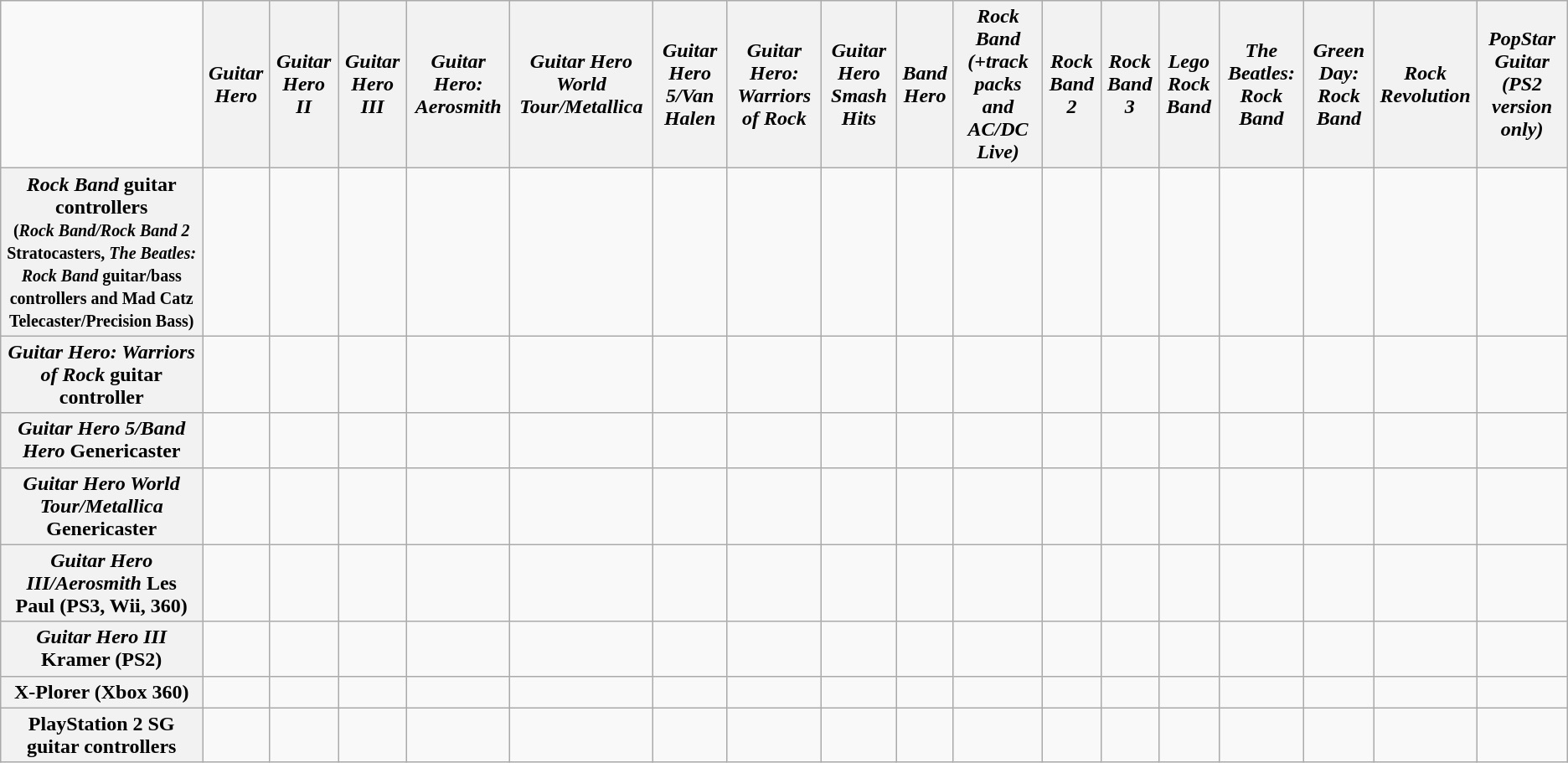<table class="wikitable">
<tr>
<td></td>
<th><em>Guitar Hero</em></th>
<th><em>Guitar Hero II</em></th>
<th><em>Guitar Hero III</em></th>
<th><em>Guitar Hero: Aerosmith</em></th>
<th><em>Guitar Hero World Tour/Metallica</em></th>
<th><em>Guitar Hero 5/Van Halen</em></th>
<th><em>Guitar Hero: Warriors of Rock</em></th>
<th><em>Guitar Hero Smash Hits</em></th>
<th><em>Band Hero</em></th>
<th><em>Rock Band (+track packs and AC/DC Live)</em></th>
<th><em>Rock Band 2</em></th>
<th><em>Rock Band 3</em></th>
<th><em>Lego Rock Band</em></th>
<th><em>The Beatles: Rock Band</em></th>
<th><em>Green Day: Rock Band</em></th>
<th><em>Rock Revolution</em></th>
<th><em>PopStar Guitar (PS2 version only)</em></th>
</tr>
<tr>
<th><em>Rock Band</em> guitar controllers <br><small>(<em>Rock Band/Rock Band 2</em> Stratocasters, <em>The Beatles: Rock Band</em> guitar/bass controllers and Mad Catz Telecaster/Precision Bass)</small></th>
<td></td>
<td></td>
<td></td>
<td></td>
<td></td>
<td></td>
<td></td>
<td></td>
<td></td>
<td></td>
<td></td>
<td></td>
<td></td>
<td></td>
<td></td>
<td></td>
<td></td>
</tr>
<tr>
<th><em>Guitar Hero: Warriors of Rock</em> guitar controller</th>
<td></td>
<td></td>
<td></td>
<td></td>
<td></td>
<td></td>
<td></td>
<td></td>
<td></td>
<td></td>
<td></td>
<td></td>
<td></td>
<td></td>
<td></td>
<td></td>
<td></td>
</tr>
<tr>
<th><em>Guitar Hero 5/Band Hero</em> Genericaster</th>
<td></td>
<td></td>
<td></td>
<td></td>
<td></td>
<td></td>
<td></td>
<td></td>
<td></td>
<td></td>
<td></td>
<td></td>
<td></td>
<td></td>
<td></td>
<td></td>
<td></td>
</tr>
<tr>
<th><em>Guitar Hero World Tour/Metallica</em> Genericaster</th>
<td></td>
<td></td>
<td></td>
<td></td>
<td></td>
<td></td>
<td></td>
<td></td>
<td></td>
<td></td>
<td></td>
<td></td>
<td></td>
<td></td>
<td></td>
<td></td>
<td></td>
</tr>
<tr>
<th><em>Guitar Hero III/Aerosmith</em> Les Paul (PS3, Wii, 360)</th>
<td></td>
<td></td>
<td></td>
<td></td>
<td></td>
<td></td>
<td></td>
<td></td>
<td></td>
<td></td>
<td></td>
<td></td>
<td></td>
<td></td>
<td></td>
<td></td>
<td></td>
</tr>
<tr>
<th><em>Guitar Hero III</em> Kramer (PS2)</th>
<td></td>
<td></td>
<td></td>
<td></td>
<td></td>
<td></td>
<td></td>
<td></td>
<td></td>
<td></td>
<td></td>
<td></td>
<td></td>
<td></td>
<td></td>
<td></td>
<td></td>
</tr>
<tr>
<th>X-Plorer (Xbox 360)</th>
<td></td>
<td></td>
<td></td>
<td></td>
<td></td>
<td></td>
<td></td>
<td></td>
<td></td>
<td></td>
<td></td>
<td></td>
<td></td>
<td></td>
<td></td>
<td></td>
<td></td>
</tr>
<tr>
<th>PlayStation 2 SG guitar controllers</th>
<td></td>
<td></td>
<td></td>
<td></td>
<td></td>
<td></td>
<td></td>
<td></td>
<td></td>
<td></td>
<td></td>
<td></td>
<td></td>
<td></td>
<td></td>
<td></td>
<td></td>
</tr>
</table>
